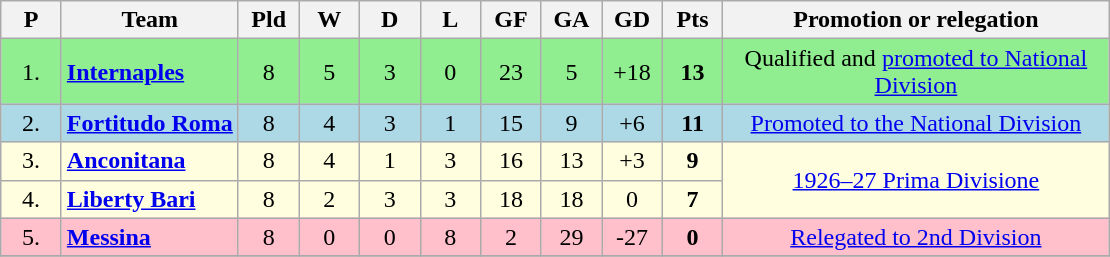<table class="wikitable sortable" style="text-align: center;">
<tr>
<th width=33>P<br></th>
<th>Team<br></th>
<th width=33>Pld<br></th>
<th width=33>W<br></th>
<th width=33>D<br></th>
<th width=33>L<br></th>
<th width=33>GF<br></th>
<th width=33>GA<br></th>
<th width=33>GD<br></th>
<th width=33>Pts<br></th>
<th class="unsortable" width=250>Promotion or relegation<br></th>
</tr>
<tr style="background: #90EE90;">
<td>1.</td>
<td align="left"><strong><a href='#'>Internaples</a></strong></td>
<td>8</td>
<td>5</td>
<td>3</td>
<td>0</td>
<td>23</td>
<td>5</td>
<td>+18</td>
<td><strong>13</strong></td>
<td>Qualified and <a href='#'>promoted to National Division</a></td>
</tr>
<tr style="background:lightblue">
<td>2.</td>
<td align="left"><strong><a href='#'>Fortitudo Roma</a></strong></td>
<td>8</td>
<td>4</td>
<td>3</td>
<td>1</td>
<td>15</td>
<td>9</td>
<td>+6</td>
<td><strong>11</strong></td>
<td><a href='#'>Promoted to the National Division</a></td>
</tr>
<tr style="background:lightyellow">
<td>3.</td>
<td align="left"><strong><a href='#'>Anconitana</a></strong></td>
<td>8</td>
<td>4</td>
<td>1</td>
<td>3</td>
<td>16</td>
<td>13</td>
<td>+3</td>
<td><strong>9</strong></td>
<td rowspan=2><a href='#'>1926–27 Prima Divisione</a></td>
</tr>
<tr style="background:lightyellow">
<td>4.</td>
<td align="left"><strong><a href='#'>Liberty Bari</a></strong></td>
<td>8</td>
<td>2</td>
<td>3</td>
<td>3</td>
<td>18</td>
<td>18</td>
<td>0</td>
<td><strong>7</strong></td>
</tr>
<tr style="background:pink">
<td>5.</td>
<td align="left"><strong><a href='#'>Messina</a></strong></td>
<td>8</td>
<td>0</td>
<td>0</td>
<td>8</td>
<td>2</td>
<td>29</td>
<td>-27</td>
<td><strong>0</strong></td>
<td><a href='#'>Relegated to 2nd Division</a></td>
</tr>
<tr style="background:red">
</tr>
</table>
